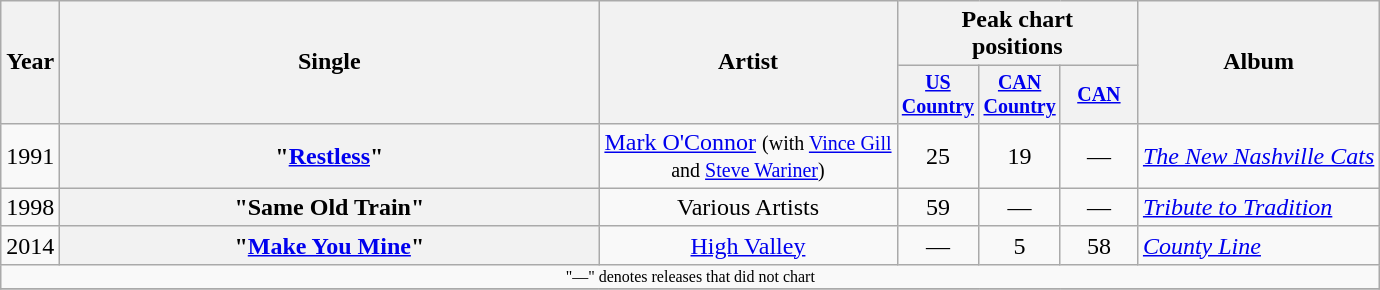<table class="wikitable plainrowheaders" style="text-align:center;">
<tr>
<th rowspan="2">Year</th>
<th rowspan="2" style="width:22em;">Single</th>
<th rowspan="2">Artist</th>
<th colspan="3">Peak chart<br>positions</th>
<th rowspan="2">Album</th>
</tr>
<tr style="font-size:smaller;">
<th width="45"><a href='#'>US Country</a></th>
<th width="45"><a href='#'>CAN Country</a></th>
<th width="45"><a href='#'>CAN</a></th>
</tr>
<tr>
<td>1991</td>
<th scope="row">"<a href='#'>Restless</a>"</th>
<td><a href='#'>Mark O'Connor</a> <small>(with <a href='#'>Vince Gill</a><br>and <a href='#'>Steve Wariner</a>)</small></td>
<td>25</td>
<td>19</td>
<td>—</td>
<td align="left"><em><a href='#'>The New Nashville Cats</a></em></td>
</tr>
<tr>
<td>1998</td>
<th scope="row">"Same Old Train"</th>
<td>Various Artists</td>
<td>59</td>
<td>—</td>
<td>—</td>
<td align="left"><em><a href='#'>Tribute to Tradition</a></em></td>
</tr>
<tr>
<td>2014</td>
<th scope="row">"<a href='#'>Make You Mine</a>"</th>
<td><a href='#'>High Valley</a></td>
<td>—</td>
<td>5</td>
<td>58</td>
<td align="left"><em><a href='#'>County Line</a></em></td>
</tr>
<tr>
<td colspan="8" style="font-size:8pt">"—" denotes releases that did not chart</td>
</tr>
<tr>
</tr>
</table>
